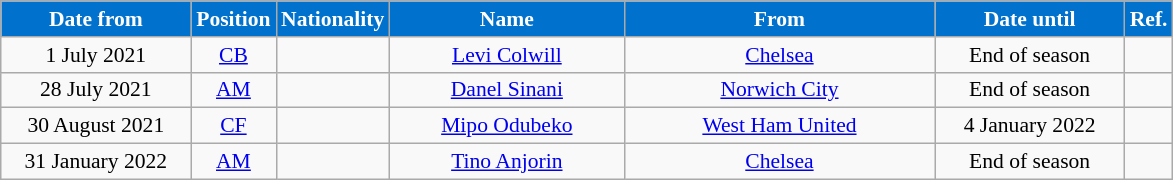<table class="wikitable"  style="text-align:center; font-size:90%; ">
<tr>
<th style="background:#0072ce; color:#ffffff; width:120px;">Date from</th>
<th style="background:#0072ce; color:#ffffff; width:50px;">Position</th>
<th style="background:#0072ce; color:#ffffff; width:50px;">Nationality</th>
<th style="background:#0072ce; color:#ffffff; width:150px;">Name</th>
<th style="background:#0072ce; color:#ffffff; width:200px;">From</th>
<th style="background:#0072ce; color:#ffffff; width:120px;">Date until</th>
<th style="background:#0072ce; color:#ffffff; width:25px;">Ref.</th>
</tr>
<tr>
<td>1 July 2021</td>
<td><a href='#'>CB</a></td>
<td></td>
<td><a href='#'>Levi Colwill</a></td>
<td> <a href='#'>Chelsea</a></td>
<td>End of season</td>
<td></td>
</tr>
<tr>
<td>28 July 2021</td>
<td><a href='#'>AM</a></td>
<td></td>
<td><a href='#'>Danel Sinani</a></td>
<td> <a href='#'>Norwich City</a></td>
<td>End of season</td>
<td></td>
</tr>
<tr>
<td>30 August 2021</td>
<td><a href='#'>CF</a></td>
<td></td>
<td><a href='#'>Mipo Odubeko</a></td>
<td> <a href='#'>West Ham United</a></td>
<td>4 January 2022</td>
<td></td>
</tr>
<tr>
<td>31 January 2022</td>
<td><a href='#'>AM</a></td>
<td></td>
<td><a href='#'>Tino Anjorin</a></td>
<td> <a href='#'>Chelsea</a></td>
<td>End of season</td>
<td></td>
</tr>
</table>
